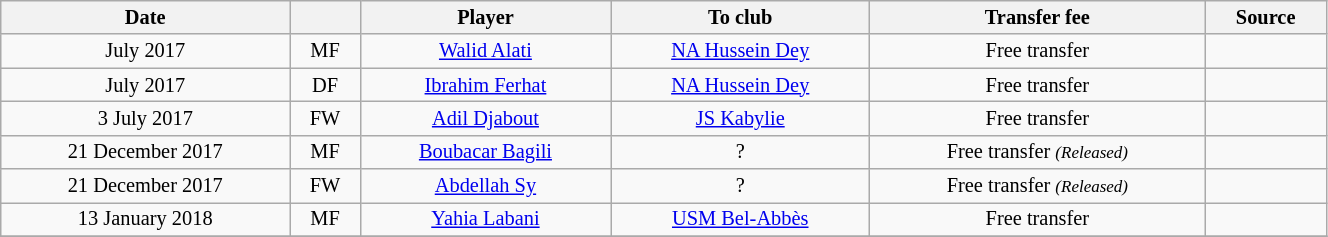<table class="wikitable sortable" style="width:70%; text-align:center; font-size:85%; text-align:centre;">
<tr>
<th>Date</th>
<th></th>
<th>Player</th>
<th>To club</th>
<th>Transfer fee</th>
<th>Source</th>
</tr>
<tr>
<td>July 2017</td>
<td>MF</td>
<td> <a href='#'>Walid Alati</a></td>
<td><a href='#'>NA Hussein Dey</a></td>
<td>Free transfer</td>
<td></td>
</tr>
<tr>
<td>July 2017</td>
<td>DF</td>
<td> <a href='#'>Ibrahim Ferhat</a></td>
<td><a href='#'>NA Hussein Dey</a></td>
<td>Free transfer</td>
<td></td>
</tr>
<tr>
<td>3 July 2017</td>
<td>FW</td>
<td> <a href='#'>Adil Djabout</a></td>
<td><a href='#'>JS Kabylie</a></td>
<td>Free transfer</td>
<td></td>
</tr>
<tr>
<td>21 December 2017</td>
<td>MF</td>
<td> <a href='#'>Boubacar Bagili</a></td>
<td>?</td>
<td>Free transfer <small><em>(Released)</em></small></td>
<td></td>
</tr>
<tr>
<td>21 December 2017</td>
<td>FW</td>
<td> <a href='#'>Abdellah Sy</a></td>
<td>?</td>
<td>Free transfer <small><em>(Released)</em></small></td>
<td></td>
</tr>
<tr>
<td>13 January 2018</td>
<td>MF</td>
<td> <a href='#'>Yahia Labani</a></td>
<td><a href='#'>USM Bel-Abbès</a></td>
<td>Free transfer</td>
<td></td>
</tr>
<tr>
</tr>
</table>
